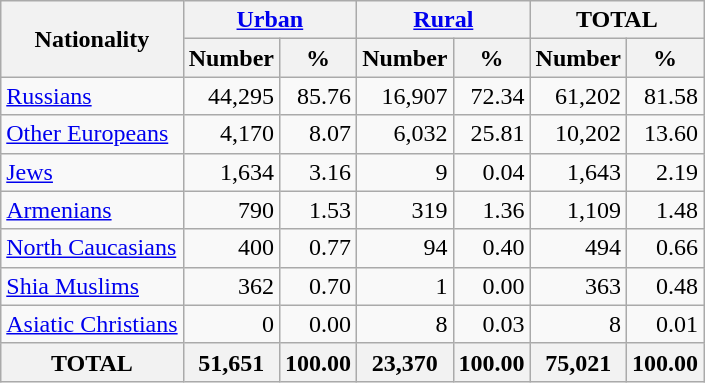<table class="wikitable sortable">
<tr>
<th rowspan="2">Nationality</th>
<th colspan="2"><a href='#'>Urban</a></th>
<th colspan="2"><a href='#'>Rural</a></th>
<th colspan="2">TOTAL</th>
</tr>
<tr>
<th>Number</th>
<th>%</th>
<th>Number</th>
<th>%</th>
<th>Number</th>
<th>%</th>
</tr>
<tr>
<td><a href='#'>Russians</a></td>
<td align="right">44,295</td>
<td align="right">85.76</td>
<td align="right">16,907</td>
<td align="right">72.34</td>
<td align="right">61,202</td>
<td align="right">81.58</td>
</tr>
<tr>
<td><a href='#'>Other Europeans</a></td>
<td align="right">4,170</td>
<td align="right">8.07</td>
<td align="right">6,032</td>
<td align="right">25.81</td>
<td align="right">10,202</td>
<td align="right">13.60</td>
</tr>
<tr>
<td><a href='#'>Jews</a></td>
<td align="right">1,634</td>
<td align="right">3.16</td>
<td align="right">9</td>
<td align="right">0.04</td>
<td align="right">1,643</td>
<td align="right">2.19</td>
</tr>
<tr>
<td><a href='#'>Armenians</a></td>
<td align="right">790</td>
<td align="right">1.53</td>
<td align="right">319</td>
<td align="right">1.36</td>
<td align="right">1,109</td>
<td align="right">1.48</td>
</tr>
<tr>
<td><a href='#'>North Caucasians</a></td>
<td align="right">400</td>
<td align="right">0.77</td>
<td align="right">94</td>
<td align="right">0.40</td>
<td align="right">494</td>
<td align="right">0.66</td>
</tr>
<tr>
<td><a href='#'>Shia Muslims</a></td>
<td align="right">362</td>
<td align="right">0.70</td>
<td align="right">1</td>
<td align="right">0.00</td>
<td align="right">363</td>
<td align="right">0.48</td>
</tr>
<tr>
<td><a href='#'>Asiatic Christians</a></td>
<td align="right">0</td>
<td align="right">0.00</td>
<td align="right">8</td>
<td align="right">0.03</td>
<td align="right">8</td>
<td align="right">0.01</td>
</tr>
<tr>
<th>TOTAL</th>
<th>51,651</th>
<th>100.00</th>
<th>23,370</th>
<th>100.00</th>
<th>75,021</th>
<th>100.00</th>
</tr>
</table>
